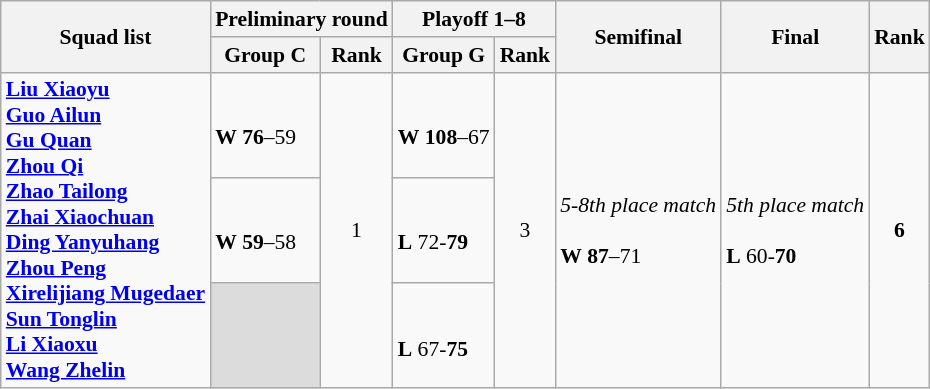<table class="wikitable" style="font-size:90%">
<tr>
<th rowspan="2">Squad list</th>
<th colspan="2">Preliminary round</th>
<th colspan="2">Playoff 1–8</th>
<th rowspan="2">Semifinal</th>
<th rowspan="2">Final</th>
<th rowspan="2">Rank</th>
</tr>
<tr>
<th>Group C</th>
<th>Rank</th>
<th>Group G</th>
<th>Rank</th>
</tr>
<tr>
<td rowspan=3><strong><a href='#'>Liu Xiaoyu</a><br><a href='#'>Guo Ailun</a><br><a href='#'>Gu Quan</a><br><a href='#'>Zhou Qi</a><br><a href='#'>Zhao Tailong</a><br><a href='#'>Zhai Xiaochuan</a><br><a href='#'>Ding Yanyuhang</a><br><a href='#'>Zhou Peng</a><br><a href='#'>Xirelijiang Mugedaer</a><br><a href='#'>Sun Tonglin</a><br><a href='#'>Li Xiaoxu</a><br><a href='#'>Wang Zhelin</a></strong></td>
<td><br><strong>W</strong> <strong>76</strong>–59</td>
<td rowspan="3" style="text-align:center;">1 <strong></strong></td>
<td><br><strong>W</strong> <strong>108</strong>–67</td>
<td rowspan="3" style="text-align:center;">3</td>
<td rowspan=3><em>5-8th place match</em><br><br><strong>W</strong> <strong>87</strong>–71</td>
<td rowspan=3><em>5th place match</em><br><br><strong>L</strong> 60-<strong>70</strong></td>
<td rowspan="3" style="text-align:center;"><strong>6</strong></td>
</tr>
<tr>
<td><br><strong>W</strong> <strong>59</strong>–58</td>
<td><br><strong>L</strong> 72-<strong>79</strong></td>
</tr>
<tr>
<td style="background:#dcdcdc;"></td>
<td><br><strong>L</strong> 67-<strong>75</strong></td>
</tr>
</table>
